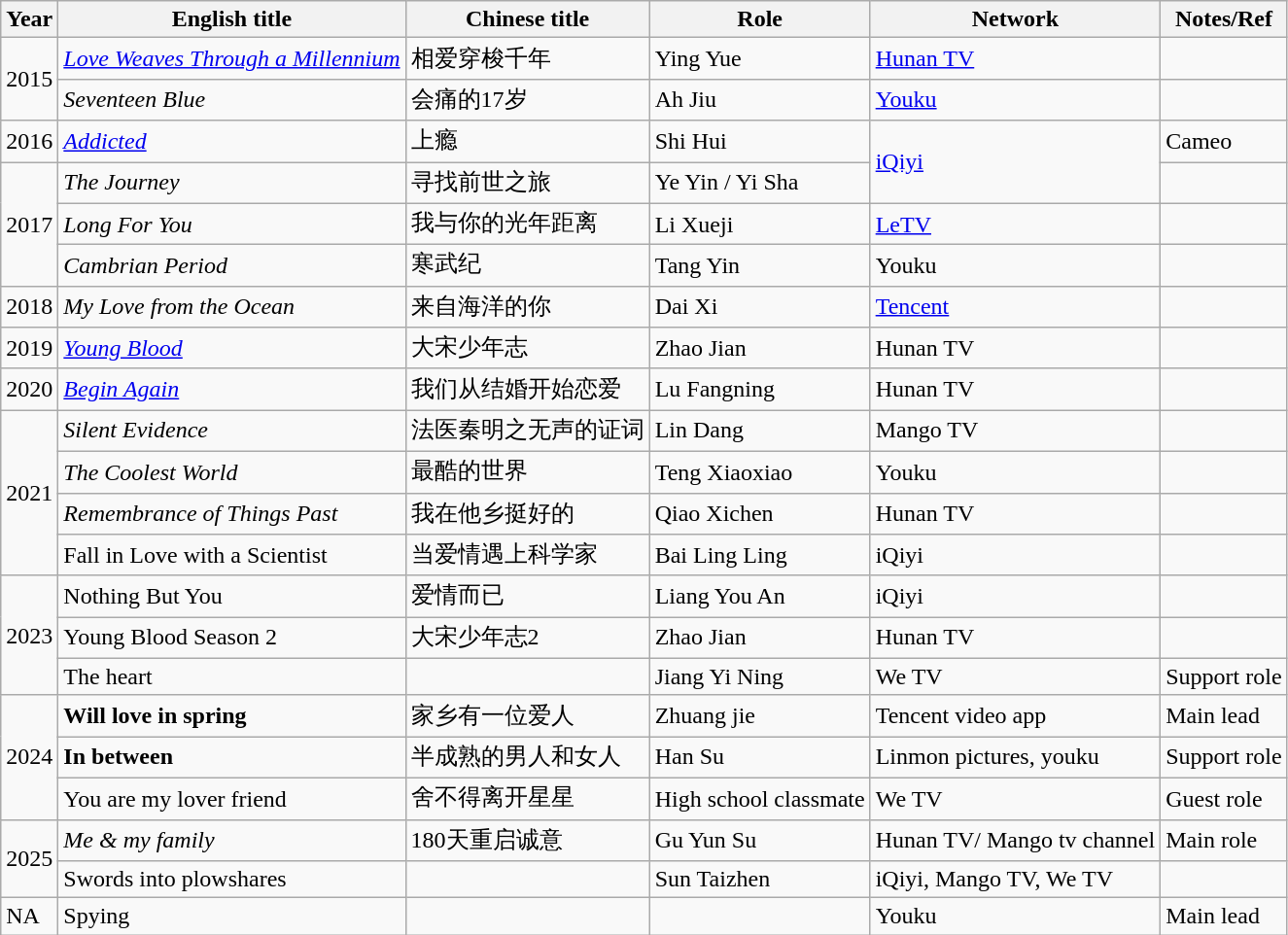<table class="wikitable sortable">
<tr>
<th>Year</th>
<th>English title</th>
<th>Chinese title</th>
<th>Role</th>
<th>Network</th>
<th class="unsortable">Notes/Ref</th>
</tr>
<tr>
<td rowspan=2>2015</td>
<td><em><a href='#'>Love Weaves Through a Millennium</a></em></td>
<td>相爱穿梭千年</td>
<td>Ying Yue</td>
<td><a href='#'>Hunan TV</a></td>
<td></td>
</tr>
<tr>
<td><em>Seventeen Blue</em></td>
<td>会痛的17岁</td>
<td>Ah Jiu</td>
<td><a href='#'>Youku</a></td>
<td></td>
</tr>
<tr>
<td>2016</td>
<td><em><a href='#'>Addicted</a></em></td>
<td>上瘾</td>
<td>Shi Hui</td>
<td rowspan=2><a href='#'>iQiyi</a></td>
<td>Cameo</td>
</tr>
<tr>
<td rowspan=3>2017</td>
<td><em>The Journey</em></td>
<td>寻找前世之旅</td>
<td>Ye Yin / Yi Sha</td>
<td></td>
</tr>
<tr>
<td><em>Long For You </em></td>
<td>我与你的光年距离</td>
<td>Li Xueji</td>
<td><a href='#'>LeTV</a></td>
<td></td>
</tr>
<tr>
<td><em>Cambrian Period</em></td>
<td>寒武纪</td>
<td>Tang Yin</td>
<td>Youku</td>
<td></td>
</tr>
<tr>
<td>2018</td>
<td><em>My Love from the Ocean</em></td>
<td>来自海洋的你</td>
<td>Dai Xi</td>
<td><a href='#'>Tencent</a></td>
<td></td>
</tr>
<tr>
<td>2019</td>
<td><em><a href='#'>Young Blood</a></em></td>
<td>大宋少年志</td>
<td>Zhao Jian</td>
<td>Hunan TV</td>
<td></td>
</tr>
<tr>
<td>2020</td>
<td><em><a href='#'>Begin Again</a></em></td>
<td>我们从结婚开始恋爱</td>
<td>Lu Fangning</td>
<td>Hunan TV</td>
<td></td>
</tr>
<tr>
<td rowspan="4">2021</td>
<td><em>Silent Evidence</em></td>
<td>法医秦明之无声的证词</td>
<td>Lin Dang</td>
<td>Mango TV</td>
<td></td>
</tr>
<tr>
<td><em>The Coolest World</em></td>
<td>最酷的世界</td>
<td>Teng Xiaoxiao</td>
<td>Youku</td>
<td></td>
</tr>
<tr>
<td><em>Remembrance of Things Past</em></td>
<td>我在他乡挺好的</td>
<td>Qiao Xichen</td>
<td>Hunan TV</td>
<td></td>
</tr>
<tr>
<td>Fall in Love with a Scientist</td>
<td>当爱情遇上科学家</td>
<td>Bai Ling Ling</td>
<td>iQiyi</td>
<td></td>
</tr>
<tr>
<td rowspan="3">2023</td>
<td>Nothing But You</td>
<td>爱情而已</td>
<td>Liang You An</td>
<td>iQiyi</td>
<td></td>
</tr>
<tr>
<td>Young Blood Season 2</td>
<td>大宋少年志2</td>
<td>Zhao Jian</td>
<td>Hunan TV</td>
<td></td>
</tr>
<tr>
<td>The heart</td>
<td></td>
<td>Jiang Yi Ning</td>
<td>We TV</td>
<td>Support role</td>
</tr>
<tr>
<td rowspan="3">2024</td>
<td><strong>Will love in spring</strong></td>
<td>家乡有一位爱人</td>
<td>Zhuang jie</td>
<td>Tencent video app</td>
<td>Main lead</td>
</tr>
<tr>
<td><strong>In between</strong></td>
<td>半成熟的男人和女人</td>
<td>Han Su</td>
<td>Linmon pictures, youku</td>
<td>Support role</td>
</tr>
<tr>
<td>You are my lover friend</td>
<td>舍不得离开星星</td>
<td>High school classmate</td>
<td>We TV</td>
<td>Guest role</td>
</tr>
<tr>
<td rowspan="2">2025</td>
<td><em>Me & my family</em></td>
<td>180天重启诚意</td>
<td>Gu Yun Su</td>
<td>Hunan TV/ Mango tv channel</td>
<td>Main role</td>
</tr>
<tr>
<td>Swords into plowshares</td>
<td></td>
<td>Sun Taizhen</td>
<td>iQiyi, Mango TV, We TV</td>
<td></td>
</tr>
<tr>
<td>NA</td>
<td>Spying</td>
<td></td>
<td></td>
<td>Youku</td>
<td>Main lead</td>
</tr>
</table>
